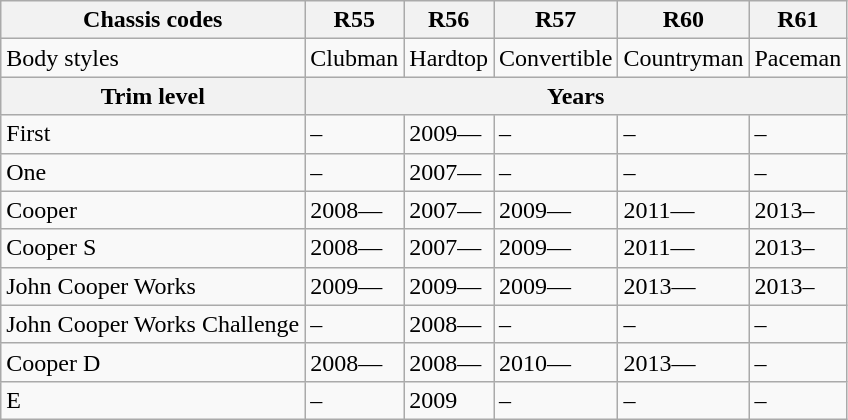<table class="wikitable">
<tr>
<th>Chassis codes</th>
<th>R55</th>
<th>R56</th>
<th>R57</th>
<th>R60</th>
<th>R61</th>
</tr>
<tr>
<td>Body styles</td>
<td>Clubman</td>
<td>Hardtop</td>
<td>Convertible</td>
<td>Countryman</td>
<td>Paceman</td>
</tr>
<tr>
<th>Trim level</th>
<th colspan=5>Years</th>
</tr>
<tr>
<td>First</td>
<td>–</td>
<td>2009—</td>
<td>–</td>
<td>–</td>
<td>–</td>
</tr>
<tr>
<td>One</td>
<td>–</td>
<td>2007—</td>
<td>–</td>
<td>–</td>
<td>–</td>
</tr>
<tr>
<td>Cooper</td>
<td>2008—</td>
<td>2007—</td>
<td>2009—</td>
<td>2011—</td>
<td>2013–</td>
</tr>
<tr>
<td>Cooper S</td>
<td>2008—</td>
<td>2007—</td>
<td>2009—</td>
<td>2011—</td>
<td>2013–</td>
</tr>
<tr>
<td>John Cooper Works</td>
<td>2009—</td>
<td>2009—</td>
<td>2009—</td>
<td>2013—</td>
<td>2013–</td>
</tr>
<tr>
<td>John Cooper Works Challenge</td>
<td>–</td>
<td>2008—</td>
<td>–</td>
<td>–</td>
<td>–</td>
</tr>
<tr>
<td>Cooper D</td>
<td>2008—</td>
<td>2008—</td>
<td>2010—</td>
<td>2013—</td>
<td>–</td>
</tr>
<tr>
<td>E</td>
<td>–</td>
<td>2009</td>
<td>–</td>
<td>–</td>
<td>–</td>
</tr>
</table>
